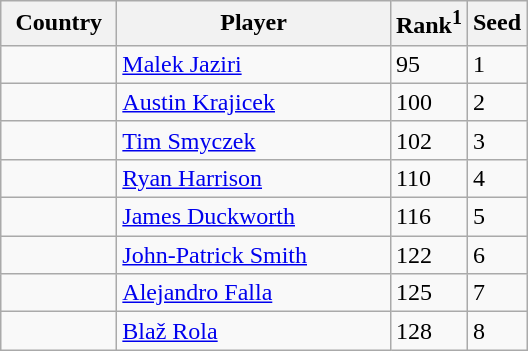<table class="sortable wikitable">
<tr>
<th width="70">Country</th>
<th width="175">Player</th>
<th>Rank<sup>1</sup></th>
<th>Seed</th>
</tr>
<tr>
<td></td>
<td><a href='#'>Malek Jaziri</a></td>
<td>95</td>
<td>1</td>
</tr>
<tr>
<td></td>
<td><a href='#'>Austin Krajicek</a></td>
<td>100</td>
<td>2</td>
</tr>
<tr>
<td></td>
<td><a href='#'>Tim Smyczek</a></td>
<td>102</td>
<td>3</td>
</tr>
<tr>
<td></td>
<td><a href='#'>Ryan Harrison</a></td>
<td>110</td>
<td>4</td>
</tr>
<tr>
<td></td>
<td><a href='#'>James Duckworth</a></td>
<td>116</td>
<td>5</td>
</tr>
<tr>
<td></td>
<td><a href='#'>John-Patrick Smith</a></td>
<td>122</td>
<td>6</td>
</tr>
<tr>
<td></td>
<td><a href='#'>Alejandro Falla</a></td>
<td>125</td>
<td>7</td>
</tr>
<tr>
<td></td>
<td><a href='#'>Blaž Rola</a></td>
<td>128</td>
<td>8</td>
</tr>
</table>
